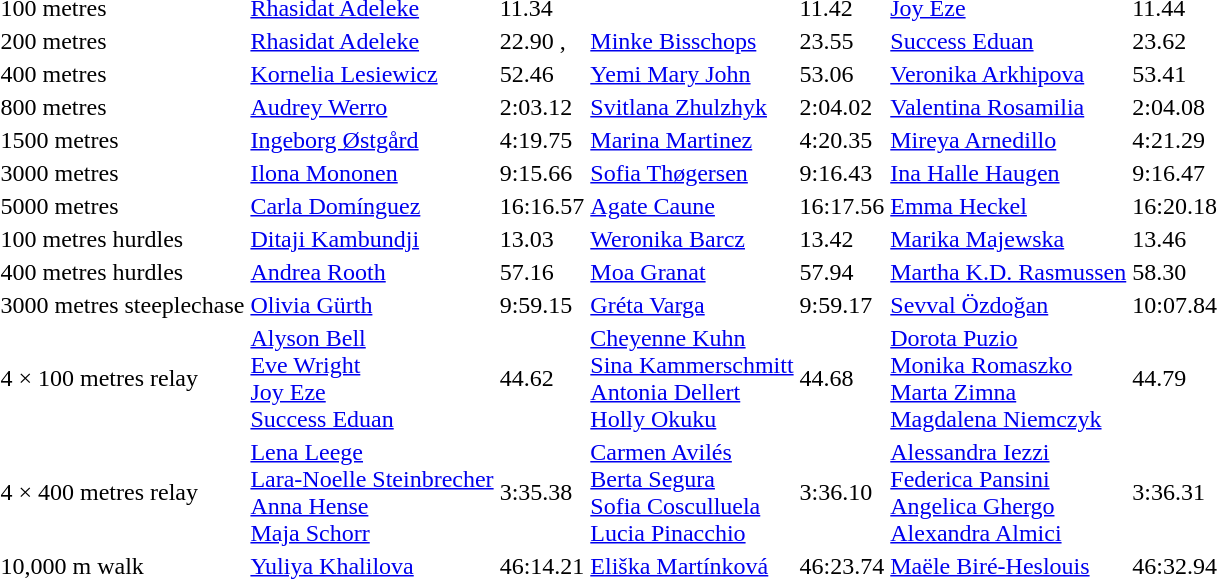<table>
<tr>
<td>100 metres</td>
<td><a href='#'>Rhasidat Adeleke</a><br></td>
<td>11.34</td>
<td><br></td>
<td>11.42</td>
<td><a href='#'>Joy Eze</a><br></td>
<td>11.44 </td>
</tr>
<tr>
<td>200 metres</td>
<td><a href='#'>Rhasidat Adeleke</a><br></td>
<td>22.90 , </td>
<td><a href='#'>Minke Bisschops</a><br></td>
<td>23.55</td>
<td><a href='#'>Success Eduan</a><br></td>
<td>23.62 </td>
</tr>
<tr>
<td>400 metres</td>
<td><a href='#'>Kornelia Lesiewicz</a><br></td>
<td>52.46</td>
<td><a href='#'>Yemi Mary John</a><br></td>
<td>53.06 </td>
<td><a href='#'>Veronika Arkhipova</a><br></td>
<td>53.41</td>
</tr>
<tr>
<td>800 metres</td>
<td><a href='#'>Audrey Werro</a><br></td>
<td>2:03.12</td>
<td><a href='#'>Svitlana Zhulzhyk</a><br></td>
<td>2:04.02 </td>
<td><a href='#'>Valentina Rosamilia</a><br></td>
<td>2:04.08</td>
</tr>
<tr>
<td>1500 metres</td>
<td><a href='#'>Ingeborg Østgård</a><br></td>
<td>4:19.75</td>
<td><a href='#'>Marina Martinez</a><br></td>
<td>4:20.35</td>
<td><a href='#'>Mireya Arnedillo</a><br></td>
<td>4:21.29</td>
</tr>
<tr>
<td>3000 metres</td>
<td><a href='#'>Ilona Mononen</a><br></td>
<td>9:15.66 </td>
<td><a href='#'>Sofia Thøgersen</a><br></td>
<td>9:16.43 </td>
<td><a href='#'>Ina Halle Haugen</a><br></td>
<td>9:16.47</td>
</tr>
<tr>
<td>5000 metres</td>
<td><a href='#'>Carla Domínguez</a><br></td>
<td>16:16.57</td>
<td><a href='#'>Agate Caune</a><br></td>
<td>16:17.56 </td>
<td><a href='#'>Emma Heckel</a><br></td>
<td>16:20.18</td>
</tr>
<tr>
<td>100 metres hurdles</td>
<td><a href='#'>Ditaji Kambundji</a><br></td>
<td>13.03</td>
<td><a href='#'>Weronika Barcz</a><br></td>
<td>13.42 </td>
<td><a href='#'>Marika Majewska</a><br></td>
<td>13.46</td>
</tr>
<tr>
<td>400 metres hurdles</td>
<td><a href='#'>Andrea Rooth</a><br></td>
<td>57.16 </td>
<td><a href='#'>Moa Granat</a><br></td>
<td>57.94</td>
<td><a href='#'>Martha K.D. Rasmussen</a><br></td>
<td>58.30</td>
</tr>
<tr>
<td>3000 metres steeplechase</td>
<td><a href='#'>Olivia Gürth</a><br></td>
<td>9:59.15 </td>
<td><a href='#'>Gréta Varga</a><br></td>
<td>9:59.17</td>
<td><a href='#'>Sevval Özdoğan</a><br></td>
<td>10:07.84 </td>
</tr>
<tr>
<td>4 × 100 metres relay</td>
<td><a href='#'>Alyson Bell</a><br><a href='#'>Eve Wright</a><br><a href='#'>Joy Eze</a><br><a href='#'>Success Eduan</a><br></td>
<td>44.62 </td>
<td><a href='#'>Cheyenne Kuhn</a><br><a href='#'>Sina Kammerschmitt</a><br><a href='#'>Antonia Dellert</a><br><a href='#'>Holly Okuku</a><br></td>
<td>44.68</td>
<td><a href='#'>Dorota Puzio</a><br><a href='#'>Monika Romaszko</a><br><a href='#'>Marta Zimna</a><br><a href='#'>Magdalena Niemczyk</a><br></td>
<td>44.79</td>
</tr>
<tr>
<td>4 × 400 metres relay</td>
<td><a href='#'>Lena Leege</a><br><a href='#'>Lara-Noelle Steinbrecher</a><br><a href='#'>Anna Hense</a><br><a href='#'>Maja Schorr</a><br></td>
<td>3:35.38 </td>
<td><a href='#'>Carmen Avilés</a><br><a href='#'>Berta Segura</a><br><a href='#'>Sofia Cosculluela</a><br><a href='#'>Lucia Pinacchio</a><br></td>
<td>3:36.10 </td>
<td><a href='#'>Alessandra Iezzi</a><br><a href='#'>Federica Pansini</a><br><a href='#'>Angelica Ghergo</a><br><a href='#'>Alexandra Almici</a><br></td>
<td>3:36.31 </td>
</tr>
<tr>
<td>10,000 m walk</td>
<td><a href='#'>Yuliya Khalilova</a><br></td>
<td>46:14.21 </td>
<td><a href='#'>Eliška Martínková</a><br></td>
<td>46:23.74 </td>
<td><a href='#'>Maële Biré-Heslouis</a><br></td>
<td>46:32.94 </td>
</tr>
</table>
